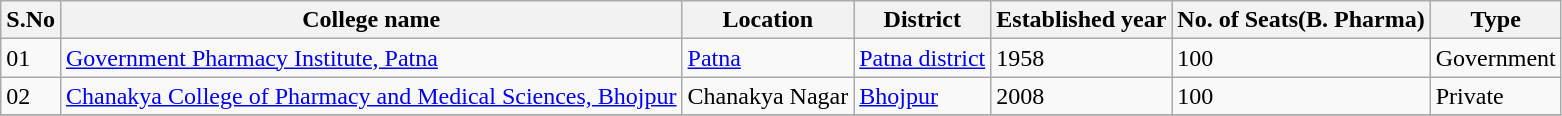<table class="wikitable sortable">
<tr>
<th>S.No</th>
<th>College name</th>
<th>Location</th>
<th>District</th>
<th>Established year</th>
<th>No. of Seats(B. Pharma)</th>
<th>Type</th>
</tr>
<tr>
<td>01</td>
<td><a href='#'>Government Pharmacy Institute, Patna</a></td>
<td><a href='#'>Patna</a></td>
<td><a href='#'>Patna district</a></td>
<td>1958</td>
<td>100</td>
<td>Government</td>
</tr>
<tr>
<td>02</td>
<td><a href='#'>Chanakya College of Pharmacy and Medical Sciences, Bhojpur</a></td>
<td>Chanakya Nagar</td>
<td><a href='#'>Bhojpur</a></td>
<td>2008</td>
<td>100</td>
<td>Private</td>
</tr>
<tr>
</tr>
</table>
